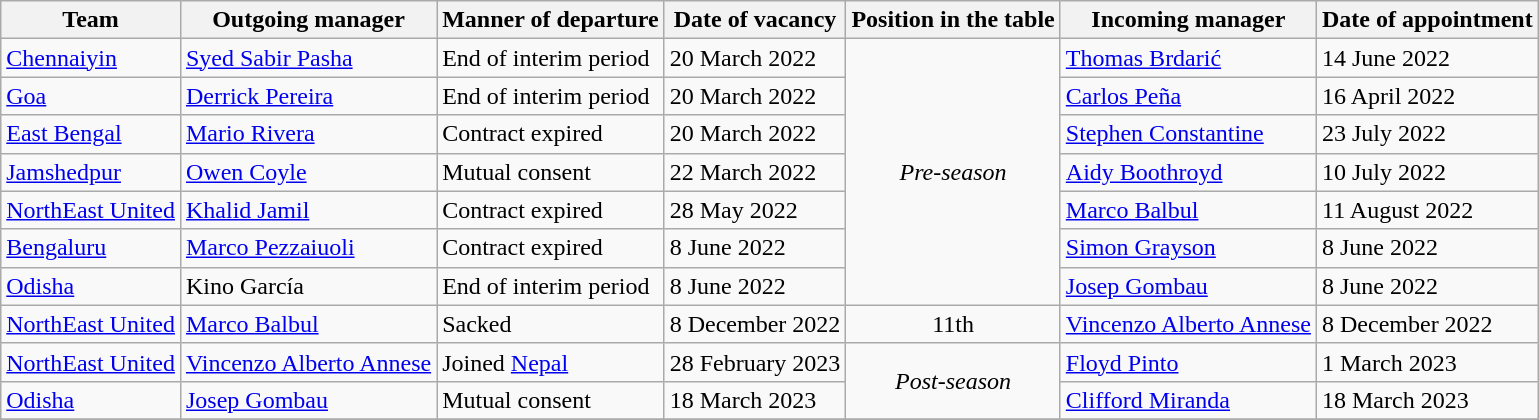<table class="wikitable">
<tr>
<th>Team</th>
<th>Outgoing manager</th>
<th>Manner of departure</th>
<th>Date of vacancy</th>
<th>Position in the table</th>
<th>Incoming manager</th>
<th>Date of appointment</th>
</tr>
<tr>
<td><a href='#'>Chennaiyin</a></td>
<td> <a href='#'>Syed Sabir Pasha</a></td>
<td>End of interim period</td>
<td>20 March 2022</td>
<td rowspan="7" style="text-align: center;"><em>Pre-season</em></td>
<td> <a href='#'>Thomas Brdarić</a></td>
<td>14 June 2022</td>
</tr>
<tr>
<td><a href='#'>Goa</a></td>
<td> <a href='#'>Derrick Pereira</a></td>
<td>End of interim period</td>
<td>20 March 2022</td>
<td> <a href='#'>Carlos Peña</a></td>
<td>16 April 2022</td>
</tr>
<tr>
<td><a href='#'>East Bengal</a></td>
<td> <a href='#'>Mario Rivera</a></td>
<td>Contract expired</td>
<td>20 March 2022</td>
<td> <a href='#'>Stephen Constantine</a></td>
<td>23 July 2022</td>
</tr>
<tr>
<td><a href='#'>Jamshedpur</a></td>
<td> <a href='#'>Owen Coyle</a></td>
<td>Mutual consent</td>
<td>22 March 2022</td>
<td> <a href='#'>Aidy Boothroyd</a></td>
<td>10 July 2022</td>
</tr>
<tr>
<td><a href='#'>NorthEast United</a></td>
<td> <a href='#'>Khalid Jamil</a></td>
<td>Contract expired</td>
<td>28 May 2022</td>
<td> <a href='#'>Marco Balbul</a></td>
<td>11 August 2022</td>
</tr>
<tr>
<td><a href='#'>Bengaluru</a></td>
<td> <a href='#'>Marco Pezzaiuoli</a></td>
<td>Contract expired</td>
<td>8 June 2022</td>
<td> <a href='#'>Simon Grayson</a></td>
<td>8 June 2022</td>
</tr>
<tr>
<td><a href='#'>Odisha</a></td>
<td> Kino García</td>
<td>End of interim period</td>
<td>8 June 2022</td>
<td> <a href='#'>Josep Gombau</a></td>
<td>8 June 2022</td>
</tr>
<tr>
<td><a href='#'>NorthEast United</a></td>
<td> <a href='#'>Marco Balbul</a></td>
<td>Sacked</td>
<td>8 December 2022</td>
<td align="center">11th</td>
<td> <a href='#'>Vincenzo Alberto Annese</a></td>
<td>8 December 2022</td>
</tr>
<tr>
<td><a href='#'>NorthEast United</a></td>
<td> <a href='#'>Vincenzo Alberto Annese</a></td>
<td>Joined <a href='#'>Nepal</a></td>
<td>28 February 2023</td>
<td rowspan="2" style="text-align: center;"><em>Post-season</em></td>
<td> <a href='#'>Floyd Pinto</a></td>
<td>1 March 2023</td>
</tr>
<tr>
<td><a href='#'>Odisha</a></td>
<td> <a href='#'>Josep Gombau</a></td>
<td>Mutual consent</td>
<td>18 March 2023</td>
<td> <a href='#'>Clifford Miranda</a></td>
<td>18 March 2023</td>
</tr>
<tr>
</tr>
</table>
